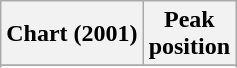<table class="wikitable sortable plainrowheaders" style="text-align:center">
<tr>
<th scope="col">Chart (2001)</th>
<th scope="col">Peak<br>position</th>
</tr>
<tr>
</tr>
<tr>
</tr>
<tr>
</tr>
</table>
